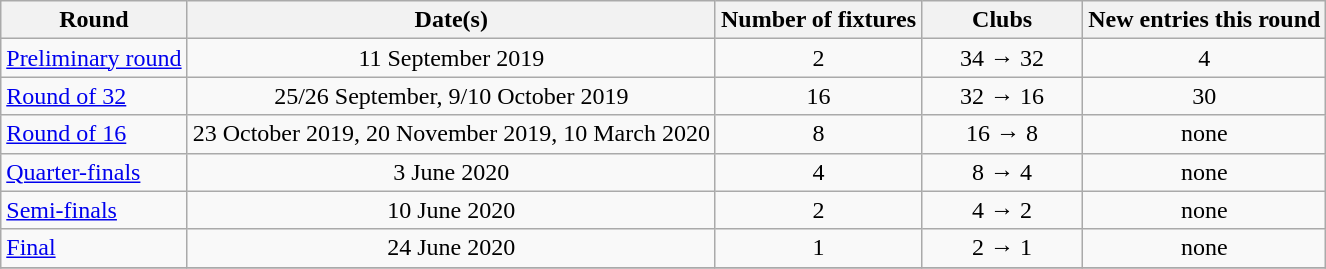<table class="wikitable" style="text-align:center">
<tr>
<th>Round</th>
<th>Date(s)</th>
<th>Number of fixtures</th>
<th width=100>Clubs</th>
<th>New entries this round</th>
</tr>
<tr>
<td style="text-align:left;"><a href='#'>Preliminary round</a></td>
<td>11 September 2019</td>
<td>2</td>
<td>34 → 32</td>
<td>4</td>
</tr>
<tr>
<td style="text-align:left;"><a href='#'>Round of 32</a></td>
<td>25/26 September, 9/10 October 2019</td>
<td>16</td>
<td>32 → 16</td>
<td>30</td>
</tr>
<tr>
<td style="text-align:left;"><a href='#'>Round of 16</a></td>
<td>23 October 2019, 20 November 2019, 10 March 2020</td>
<td>8</td>
<td>16 → 8</td>
<td>none</td>
</tr>
<tr>
<td style="text-align:left;"><a href='#'>Quarter-finals</a></td>
<td>3 June 2020</td>
<td>4</td>
<td>8 → 4</td>
<td>none</td>
</tr>
<tr>
<td style="text-align:left;"><a href='#'>Semi-finals</a></td>
<td>10 June 2020</td>
<td>2</td>
<td>4 → 2</td>
<td>none</td>
</tr>
<tr>
<td style="text-align:left;"><a href='#'>Final</a></td>
<td>24 June 2020</td>
<td>1</td>
<td>2 → 1</td>
<td>none</td>
</tr>
<tr>
</tr>
</table>
